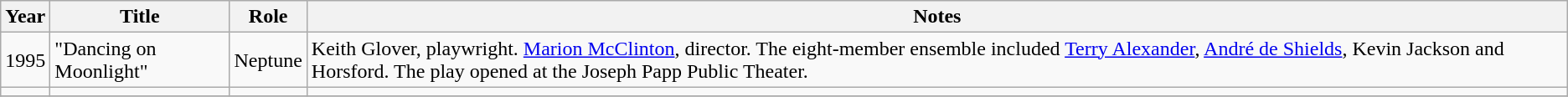<table class="wikitable sortable">
<tr>
<th>Year</th>
<th>Title</th>
<th>Role</th>
<th>Notes</th>
</tr>
<tr>
<td>1995</td>
<td>"Dancing on Moonlight"</td>
<td>Neptune</td>
<td>Keith Glover, playwright. <a href='#'>Marion McClinton</a>, director. The eight-member ensemble included <a href='#'>Terry Alexander</a>, <a href='#'>André de Shields</a>, Kevin Jackson and Horsford. The play opened at the Joseph Papp Public Theater.</td>
</tr>
<tr>
<td></td>
<td></td>
<td></td>
<td></td>
</tr>
<tr>
</tr>
</table>
